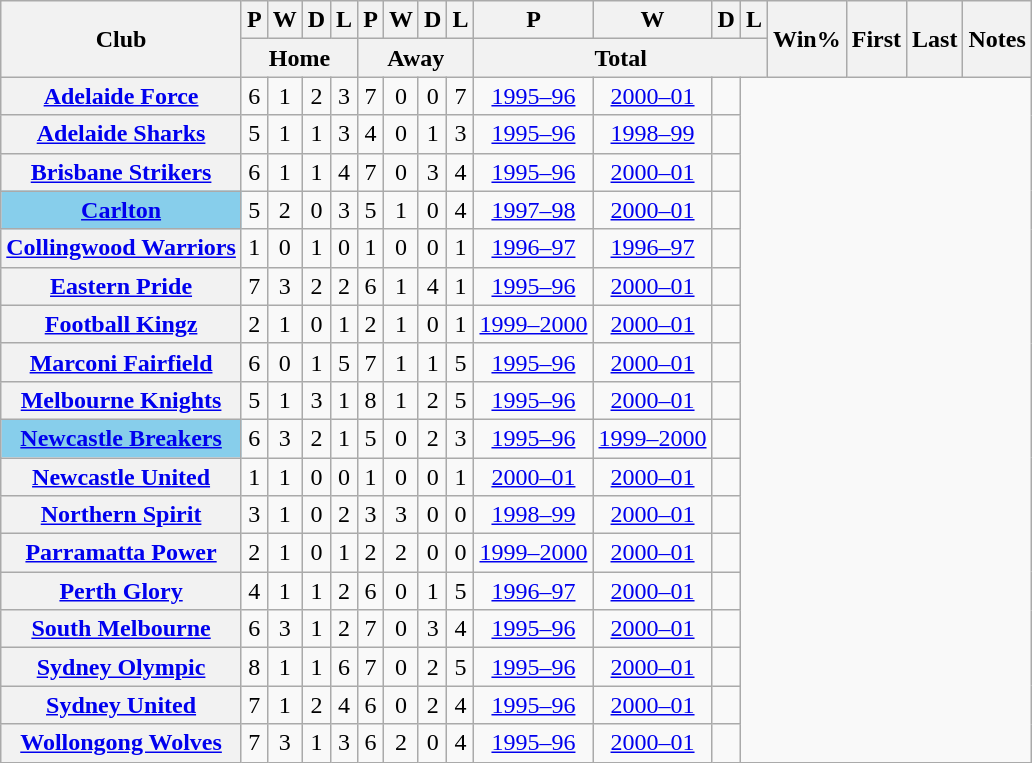<table class="wikitable plainrowheaders sortable" style="text-align:center">
<tr>
<th scope=col rowspan=2>Club</th>
<th scope=col>P</th>
<th scope=col>W</th>
<th scope=col>D</th>
<th scope=col>L</th>
<th scope=col>P</th>
<th scope=col>W</th>
<th scope=col>D</th>
<th scope=col>L</th>
<th scope=col>P</th>
<th scope=col>W</th>
<th scope=col>D</th>
<th scope=col>L</th>
<th rowspan=2 scope=col>Win%</th>
<th rowspan=2 scope=col>First</th>
<th rowspan=2 scope=col>Last</th>
<th class="unsortable" rowspan=2 scope=col>Notes</th>
</tr>
<tr class="unsortable">
<th colspan=4>Home</th>
<th colspan=4>Away</th>
<th colspan=4>Total</th>
</tr>
<tr>
<th scope=row><a href='#'>Adelaide Force</a></th>
<td>6</td>
<td>1</td>
<td>2</td>
<td>3</td>
<td>7</td>
<td>0</td>
<td>0</td>
<td>7<br></td>
<td><a href='#'>1995–96</a></td>
<td><a href='#'>2000–01</a></td>
<td></td>
</tr>
<tr>
<th scope=row><a href='#'>Adelaide Sharks</a></th>
<td>5</td>
<td>1</td>
<td>1</td>
<td>3</td>
<td>4</td>
<td>0</td>
<td>1</td>
<td>3<br></td>
<td><a href='#'>1995–96</a></td>
<td><a href='#'>1998–99</a></td>
<td></td>
</tr>
<tr>
<th scope=row><a href='#'>Brisbane Strikers</a></th>
<td>6</td>
<td>1</td>
<td>1</td>
<td>4</td>
<td>7</td>
<td>0</td>
<td>3</td>
<td>4<br></td>
<td><a href='#'>1995–96</a></td>
<td><a href='#'>2000–01</a></td>
<td></td>
</tr>
<tr>
<th scope=row style=background:#87CEEB><a href='#'>Carlton</a> </th>
<td>5</td>
<td>2</td>
<td>0</td>
<td>3</td>
<td>5</td>
<td>1</td>
<td>0</td>
<td>4<br></td>
<td><a href='#'>1997–98</a></td>
<td><a href='#'>2000–01</a></td>
<td></td>
</tr>
<tr>
<th scope=row><a href='#'>Collingwood Warriors</a></th>
<td>1</td>
<td>0</td>
<td>1</td>
<td>0</td>
<td>1</td>
<td>0</td>
<td>0</td>
<td>1<br></td>
<td><a href='#'>1996–97</a></td>
<td><a href='#'>1996–97</a></td>
<td></td>
</tr>
<tr>
<th scope=row><a href='#'>Eastern Pride</a></th>
<td>7</td>
<td>3</td>
<td>2</td>
<td>2</td>
<td>6</td>
<td>1</td>
<td>4</td>
<td>1<br></td>
<td><a href='#'>1995–96</a></td>
<td><a href='#'>2000–01</a></td>
<td></td>
</tr>
<tr>
<th scope=row><a href='#'>Football Kingz</a></th>
<td>2</td>
<td>1</td>
<td>0</td>
<td>1</td>
<td>2</td>
<td>1</td>
<td>0</td>
<td>1<br></td>
<td><a href='#'>1999–2000</a></td>
<td><a href='#'>2000–01</a></td>
<td></td>
</tr>
<tr>
<th scope=row><a href='#'>Marconi Fairfield</a></th>
<td>6</td>
<td>0</td>
<td>1</td>
<td>5</td>
<td>7</td>
<td>1</td>
<td>1</td>
<td>5<br></td>
<td><a href='#'>1995–96</a></td>
<td><a href='#'>2000–01</a></td>
<td></td>
</tr>
<tr>
<th scope=row><a href='#'>Melbourne Knights</a></th>
<td>5</td>
<td>1</td>
<td>3</td>
<td>1</td>
<td>8</td>
<td>1</td>
<td>2</td>
<td>5<br></td>
<td><a href='#'>1995–96</a></td>
<td><a href='#'>2000–01</a></td>
<td></td>
</tr>
<tr>
<th scope=row style=background:#87CEEB><a href='#'>Newcastle Breakers</a> </th>
<td>6</td>
<td>3</td>
<td>2</td>
<td>1</td>
<td>5</td>
<td>0</td>
<td>2</td>
<td>3<br></td>
<td><a href='#'>1995–96</a></td>
<td><a href='#'>1999–2000</a></td>
<td></td>
</tr>
<tr>
<th scope=row><a href='#'>Newcastle United</a></th>
<td>1</td>
<td>1</td>
<td>0</td>
<td>0</td>
<td>1</td>
<td>0</td>
<td>0</td>
<td>1<br></td>
<td><a href='#'>2000–01</a></td>
<td><a href='#'>2000–01</a></td>
<td></td>
</tr>
<tr>
<th scope=row><a href='#'>Northern Spirit</a></th>
<td>3</td>
<td>1</td>
<td>0</td>
<td>2</td>
<td>3</td>
<td>3</td>
<td>0</td>
<td>0<br></td>
<td><a href='#'>1998–99</a></td>
<td><a href='#'>2000–01</a></td>
<td></td>
</tr>
<tr>
<th scope=row><a href='#'>Parramatta Power</a></th>
<td>2</td>
<td>1</td>
<td>0</td>
<td>1</td>
<td>2</td>
<td>2</td>
<td>0</td>
<td>0<br></td>
<td><a href='#'>1999–2000</a></td>
<td><a href='#'>2000–01</a></td>
<td></td>
</tr>
<tr>
<th scope=row><a href='#'>Perth Glory</a></th>
<td>4</td>
<td>1</td>
<td>1</td>
<td>2</td>
<td>6</td>
<td>0</td>
<td>1</td>
<td>5<br></td>
<td><a href='#'>1996–97</a></td>
<td><a href='#'>2000–01</a></td>
<td></td>
</tr>
<tr>
<th scope=row><a href='#'>South Melbourne</a></th>
<td>6</td>
<td>3</td>
<td>1</td>
<td>2</td>
<td>7</td>
<td>0</td>
<td>3</td>
<td>4<br></td>
<td><a href='#'>1995–96</a></td>
<td><a href='#'>2000–01</a></td>
<td></td>
</tr>
<tr>
<th scope=row><a href='#'>Sydney Olympic</a></th>
<td>8</td>
<td>1</td>
<td>1</td>
<td>6</td>
<td>7</td>
<td>0</td>
<td>2</td>
<td>5<br></td>
<td><a href='#'>1995–96</a></td>
<td><a href='#'>2000–01</a></td>
<td></td>
</tr>
<tr>
<th scope=row><a href='#'>Sydney United</a></th>
<td>7</td>
<td>1</td>
<td>2</td>
<td>4</td>
<td>6</td>
<td>0</td>
<td>2</td>
<td>4<br></td>
<td><a href='#'>1995–96</a></td>
<td><a href='#'>2000–01</a></td>
<td></td>
</tr>
<tr>
<th scope=row><a href='#'>Wollongong Wolves</a></th>
<td>7</td>
<td>3</td>
<td>1</td>
<td>3</td>
<td>6</td>
<td>2</td>
<td>0</td>
<td>4<br></td>
<td><a href='#'>1995–96</a></td>
<td><a href='#'>2000–01</a></td>
<td></td>
</tr>
</table>
